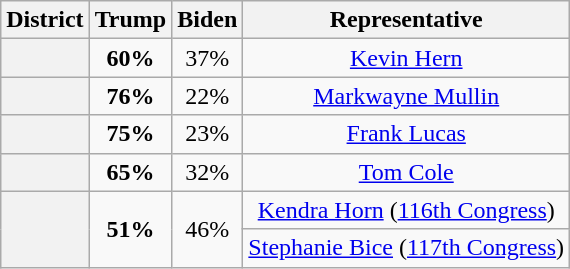<table class=wikitable>
<tr>
<th>District</th>
<th>Trump</th>
<th>Biden</th>
<th>Representative</th>
</tr>
<tr align=center>
<th></th>
<td><strong>60%</strong></td>
<td>37%</td>
<td><a href='#'>Kevin Hern</a></td>
</tr>
<tr align=center>
<th></th>
<td><strong>76%</strong></td>
<td>22%</td>
<td><a href='#'>Markwayne Mullin</a></td>
</tr>
<tr align=center>
<th></th>
<td><strong>75%</strong></td>
<td>23%</td>
<td><a href='#'>Frank Lucas</a></td>
</tr>
<tr align=center>
<th></th>
<td><strong>65%</strong></td>
<td>32%</td>
<td><a href='#'>Tom Cole</a></td>
</tr>
<tr align=center>
<th rowspan="2" ></th>
<td rowspan="2"><strong>51%</strong></td>
<td rowspan="2">46%</td>
<td><a href='#'>Kendra Horn</a> (<a href='#'>116th Congress</a>)</td>
</tr>
<tr>
<td><a href='#'>Stephanie Bice</a> (<a href='#'>117th Congress</a>)</td>
</tr>
</table>
